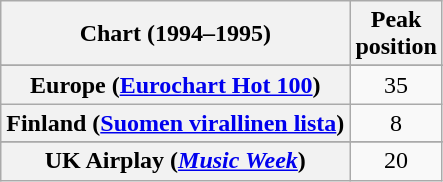<table class="wikitable sortable plainrowheaders" style="text-align:center">
<tr>
<th scope="col">Chart (1994–1995)</th>
<th scope="col">Peak<br>position</th>
</tr>
<tr>
</tr>
<tr>
</tr>
<tr>
</tr>
<tr>
<th scope="row">Europe (<a href='#'>Eurochart Hot 100</a>)</th>
<td>35</td>
</tr>
<tr>
<th scope="row">Finland (<a href='#'>Suomen virallinen lista</a>)</th>
<td>8</td>
</tr>
<tr>
</tr>
<tr>
</tr>
<tr>
</tr>
<tr>
</tr>
<tr>
</tr>
<tr>
<th scope="row">UK Airplay (<em><a href='#'>Music Week</a></em>)</th>
<td>20</td>
</tr>
</table>
